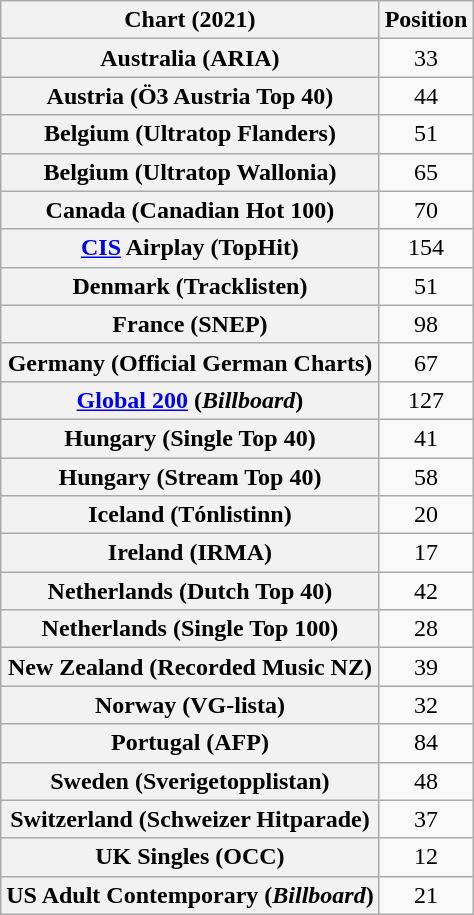<table class="wikitable sortable plainrowheaders" style="text-align:center">
<tr>
<th scope="col">Chart (2021)</th>
<th scope="col">Position</th>
</tr>
<tr>
<th scope="row">Australia (ARIA)</th>
<td>33</td>
</tr>
<tr>
<th scope="row">Austria (Ö3 Austria Top 40)</th>
<td>44</td>
</tr>
<tr>
<th scope="row">Belgium (Ultratop Flanders)</th>
<td>51</td>
</tr>
<tr>
<th scope="row">Belgium (Ultratop Wallonia)</th>
<td>65</td>
</tr>
<tr>
<th scope="row">Canada (Canadian Hot 100)</th>
<td>70</td>
</tr>
<tr>
<th scope="row"><a href='#'>CIS</a> Airplay (TopHit)</th>
<td>154</td>
</tr>
<tr>
<th scope="row">Denmark (Tracklisten)</th>
<td>51</td>
</tr>
<tr>
<th scope="row">France (SNEP)</th>
<td>98</td>
</tr>
<tr>
<th scope="row">Germany (Official German Charts)</th>
<td>67</td>
</tr>
<tr>
<th scope="row"><a href='#'>Global 200</a> (<em>Billboard</em>)</th>
<td>127</td>
</tr>
<tr>
<th scope="row">Hungary (Single Top 40)</th>
<td>41</td>
</tr>
<tr>
<th scope="row">Hungary (Stream Top 40)</th>
<td>58</td>
</tr>
<tr>
<th scope="row">Iceland (Tónlistinn)</th>
<td>20</td>
</tr>
<tr>
<th scope="row">Ireland (IRMA)</th>
<td>17</td>
</tr>
<tr>
<th scope="row">Netherlands (Dutch Top 40)</th>
<td>42</td>
</tr>
<tr>
<th scope="row">Netherlands (Single Top 100)</th>
<td>28</td>
</tr>
<tr>
<th scope="row">New Zealand (Recorded Music NZ)</th>
<td>39</td>
</tr>
<tr>
<th scope="row">Norway (VG-lista)</th>
<td>32</td>
</tr>
<tr>
<th scope="row">Portugal (AFP)</th>
<td>84</td>
</tr>
<tr>
<th scope="row">Sweden (Sverigetopplistan)</th>
<td>48</td>
</tr>
<tr>
<th scope="row">Switzerland (Schweizer Hitparade)</th>
<td>37</td>
</tr>
<tr>
<th scope="row">UK Singles (OCC)</th>
<td>12</td>
</tr>
<tr>
<th scope="row">US Adult Contemporary (<em>Billboard</em>)</th>
<td>21</td>
</tr>
</table>
